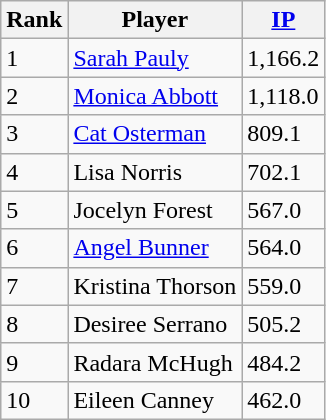<table class="wikitable" style="float:left;">
<tr style="white-space: nowrap;">
<th>Rank</th>
<th>Player</th>
<th><a href='#'>IP</a></th>
</tr>
<tr>
<td>1</td>
<td><a href='#'>Sarah Pauly</a></td>
<td>1,166.2</td>
</tr>
<tr>
<td>2</td>
<td><a href='#'>Monica Abbott</a></td>
<td>1,118.0</td>
</tr>
<tr>
<td>3</td>
<td><a href='#'>Cat Osterman</a></td>
<td>809.1</td>
</tr>
<tr>
<td>4</td>
<td>Lisa Norris</td>
<td>702.1</td>
</tr>
<tr>
<td>5</td>
<td>Jocelyn Forest</td>
<td>567.0</td>
</tr>
<tr>
<td>6</td>
<td><a href='#'>Angel Bunner</a></td>
<td>564.0</td>
</tr>
<tr>
<td>7</td>
<td>Kristina Thorson</td>
<td>559.0</td>
</tr>
<tr>
<td>8</td>
<td>Desiree Serrano</td>
<td>505.2</td>
</tr>
<tr>
<td>9</td>
<td>Radara McHugh</td>
<td>484.2</td>
</tr>
<tr>
<td>10</td>
<td>Eileen Canney</td>
<td>462.0</td>
</tr>
</table>
